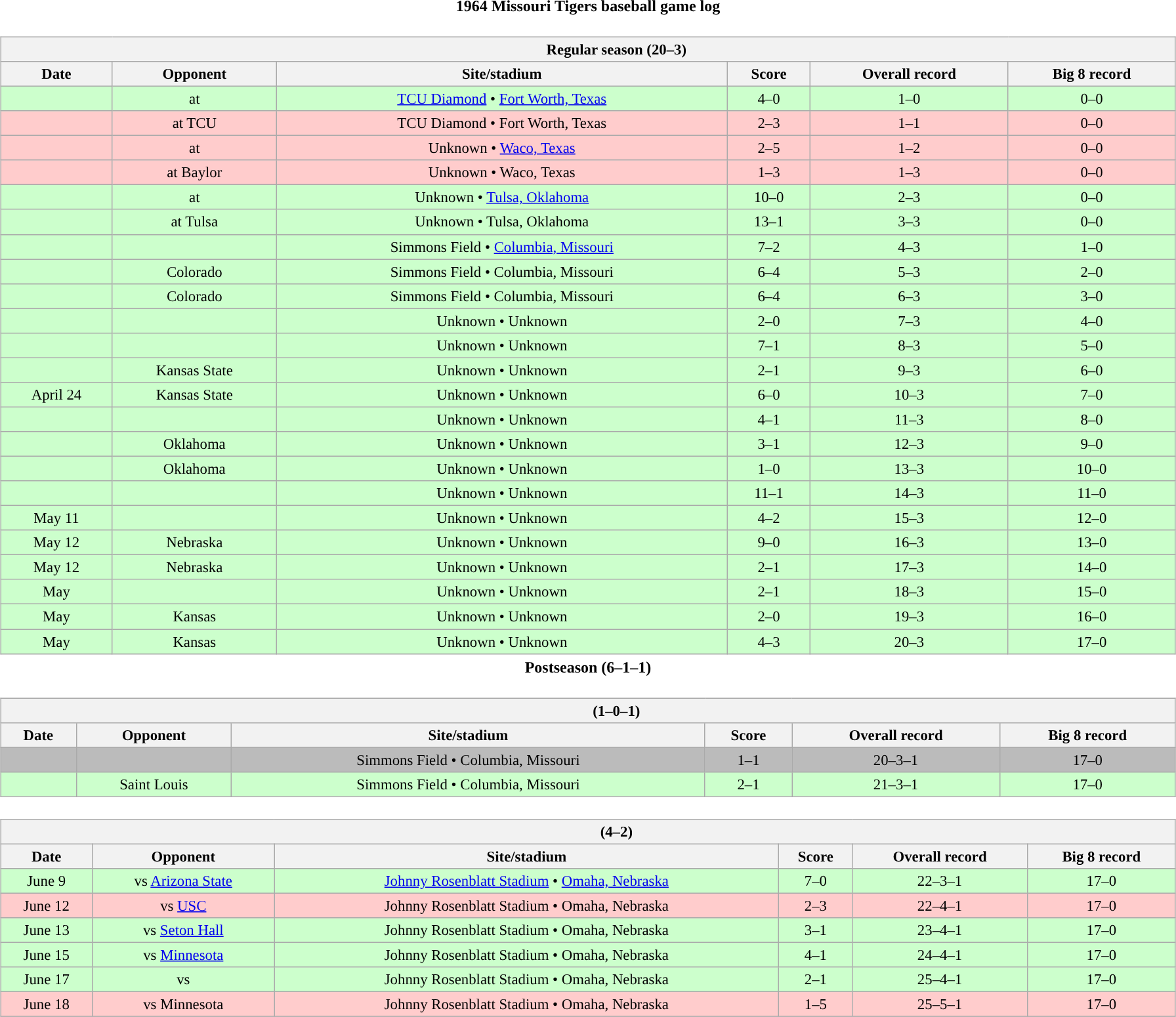<table class="toccolours" width=95% style="clear:both; margin:1.5em auto; text-align:center;">
<tr>
<th colspan=2>1964 Missouri Tigers baseball game log</th>
</tr>
<tr valign="top">
<td><br><table class="wikitable collapsible" style="margin:auto; width:100%; text-align:center; font-size:95%">
<tr>
<th colspan=12 style="padding-left:4em;">Regular season (20–3)</th>
</tr>
<tr>
<th>Date</th>
<th>Opponent</th>
<th>Site/stadium</th>
<th>Score</th>
<th>Overall record</th>
<th>Big 8 record</th>
</tr>
<tr align="center" bgcolor="#ccffcc">
<td></td>
<td>at </td>
<td><a href='#'>TCU Diamond</a> • <a href='#'>Fort Worth, Texas</a></td>
<td>4–0</td>
<td>1–0</td>
<td>0–0</td>
</tr>
<tr align="center" bgcolor="#ffcccc">
<td></td>
<td>at TCU</td>
<td>TCU Diamond • Fort Worth, Texas</td>
<td>2–3</td>
<td>1–1</td>
<td>0–0</td>
</tr>
<tr align="center" bgcolor="#ffcccc">
<td></td>
<td>at </td>
<td>Unknown • <a href='#'>Waco, Texas</a></td>
<td>2–5</td>
<td>1–2</td>
<td>0–0</td>
</tr>
<tr align="center" bgcolor="#ffcccc">
<td></td>
<td>at Baylor</td>
<td>Unknown • Waco, Texas</td>
<td>1–3</td>
<td>1–3</td>
<td>0–0</td>
</tr>
<tr align="center" bgcolor="#ccffcc">
<td></td>
<td>at </td>
<td>Unknown • <a href='#'>Tulsa, Oklahoma</a></td>
<td>10–0</td>
<td>2–3</td>
<td>0–0</td>
</tr>
<tr align="center" bgcolor="#ccffcc">
<td></td>
<td>at Tulsa</td>
<td>Unknown • Tulsa, Oklahoma</td>
<td>13–1</td>
<td>3–3</td>
<td>0–0</td>
</tr>
<tr align="center" bgcolor="#ccffcc">
<td></td>
<td></td>
<td>Simmons Field • <a href='#'>Columbia, Missouri</a></td>
<td>7–2</td>
<td>4–3</td>
<td>1–0</td>
</tr>
<tr align="center" bgcolor="#ccffcc">
<td></td>
<td>Colorado</td>
<td>Simmons Field • Columbia, Missouri</td>
<td>6–4</td>
<td>5–3</td>
<td>2–0</td>
</tr>
<tr align="center" bgcolor="#ccffcc">
<td></td>
<td>Colorado</td>
<td>Simmons Field • Columbia, Missouri</td>
<td>6–4</td>
<td>6–3</td>
<td>3–0</td>
</tr>
<tr align="center" bgcolor="#ccffcc">
<td></td>
<td></td>
<td>Unknown • Unknown</td>
<td>2–0</td>
<td>7–3</td>
<td>4–0</td>
</tr>
<tr align="center" bgcolor="#ccffcc">
<td></td>
<td></td>
<td>Unknown • Unknown</td>
<td>7–1</td>
<td>8–3</td>
<td>5–0</td>
</tr>
<tr align="center" bgcolor="#ccffcc">
<td></td>
<td>Kansas State</td>
<td>Unknown • Unknown</td>
<td>2–1</td>
<td>9–3</td>
<td>6–0</td>
</tr>
<tr align="center" bgcolor="#ccffcc">
<td>April 24</td>
<td>Kansas State</td>
<td>Unknown • Unknown</td>
<td>6–0</td>
<td>10–3</td>
<td>7–0</td>
</tr>
<tr align="center" bgcolor="#ccffcc">
<td></td>
<td></td>
<td>Unknown • Unknown</td>
<td>4–1</td>
<td>11–3</td>
<td>8–0</td>
</tr>
<tr align="center" bgcolor="#ccffcc">
<td></td>
<td>Oklahoma</td>
<td>Unknown • Unknown</td>
<td>3–1</td>
<td>12–3</td>
<td>9–0</td>
</tr>
<tr align="center" bgcolor="#ccffcc">
<td></td>
<td>Oklahoma</td>
<td>Unknown • Unknown</td>
<td>1–0</td>
<td>13–3</td>
<td>10–0</td>
</tr>
<tr align="center" bgcolor="#ccffcc">
<td></td>
<td></td>
<td>Unknown • Unknown</td>
<td>11–1</td>
<td>14–3</td>
<td>11–0</td>
</tr>
<tr align="center" bgcolor="#ccffcc">
<td>May 11</td>
<td></td>
<td>Unknown • Unknown</td>
<td>4–2</td>
<td>15–3</td>
<td>12–0</td>
</tr>
<tr align="center" bgcolor="#ccffcc">
<td>May 12</td>
<td>Nebraska</td>
<td>Unknown • Unknown</td>
<td>9–0</td>
<td>16–3</td>
<td>13–0</td>
</tr>
<tr align="center" bgcolor="#ccffcc">
<td>May 12</td>
<td>Nebraska</td>
<td>Unknown • Unknown</td>
<td>2–1</td>
<td>17–3</td>
<td>14–0</td>
</tr>
<tr align="center" bgcolor="#ccffcc">
<td>May</td>
<td></td>
<td>Unknown • Unknown</td>
<td>2–1</td>
<td>18–3</td>
<td>15–0</td>
</tr>
<tr align="center" bgcolor="#ccffcc">
<td>May</td>
<td>Kansas</td>
<td>Unknown • Unknown</td>
<td>2–0</td>
<td>19–3</td>
<td>16–0</td>
</tr>
<tr align="center" bgcolor="#ccffcc">
<td>May</td>
<td>Kansas</td>
<td>Unknown • Unknown</td>
<td>4–3</td>
<td>20–3</td>
<td>17–0</td>
</tr>
</table>
</td>
</tr>
<tr>
<th colspan=2>Postseason (6–1–1)</th>
</tr>
<tr>
<td><br><table class="wikitable collapsible" style="margin:auto; width:100%; text-align:center; font-size:95%">
<tr>
<th colspan=12 style="padding-left:4em;"> (1–0–1)</th>
</tr>
<tr>
<th>Date</th>
<th>Opponent</th>
<th>Site/stadium</th>
<th>Score</th>
<th>Overall record</th>
<th>Big 8 record</th>
</tr>
<tr align="center" bgcolor="#bbbbbb">
<td></td>
<td></td>
<td>Simmons Field • Columbia, Missouri</td>
<td>1–1</td>
<td>20–3–1</td>
<td>17–0</td>
</tr>
<tr align="center" bgcolor="#ccffcc">
<td></td>
<td>Saint Louis</td>
<td>Simmons Field • Columbia, Missouri</td>
<td>2–1</td>
<td>21–3–1</td>
<td>17–0</td>
</tr>
</table>
</td>
</tr>
<tr>
<td><br><table class="wikitable collapsible" style="margin:auto; width:100%; text-align:center; font-size:95%">
<tr>
<th colspan=12 style="padding-left:4em;"> (4–2)</th>
</tr>
<tr>
<th>Date</th>
<th>Opponent</th>
<th>Site/stadium</th>
<th>Score</th>
<th>Overall record</th>
<th>Big 8 record</th>
</tr>
<tr align="center" bgcolor="#ccffcc">
<td>June 9</td>
<td>vs <a href='#'>Arizona State</a></td>
<td><a href='#'>Johnny Rosenblatt Stadium</a> • <a href='#'>Omaha, Nebraska</a></td>
<td>7–0</td>
<td>22–3–1</td>
<td>17–0</td>
</tr>
<tr align="center" bgcolor="#ffcccc">
<td>June 12</td>
<td>vs <a href='#'>USC</a></td>
<td>Johnny Rosenblatt Stadium • Omaha, Nebraska</td>
<td>2–3</td>
<td>22–4–1</td>
<td>17–0</td>
</tr>
<tr align="center" bgcolor="#ccffcc">
<td>June 13</td>
<td>vs <a href='#'>Seton Hall</a></td>
<td>Johnny Rosenblatt Stadium • Omaha, Nebraska</td>
<td>3–1</td>
<td>23–4–1</td>
<td>17–0</td>
</tr>
<tr align="center" bgcolor="#ccffcc">
<td>June 15</td>
<td>vs <a href='#'>Minnesota</a></td>
<td>Johnny Rosenblatt Stadium • Omaha, Nebraska</td>
<td>4–1</td>
<td>24–4–1</td>
<td>17–0</td>
</tr>
<tr align="center" bgcolor="#ccffcc">
<td>June 17</td>
<td>vs </td>
<td>Johnny Rosenblatt Stadium • Omaha, Nebraska</td>
<td>2–1</td>
<td>25–4–1</td>
<td>17–0</td>
</tr>
<tr align="center" bgcolor="#ffcccc">
<td>June 18</td>
<td>vs Minnesota</td>
<td>Johnny Rosenblatt Stadium • Omaha, Nebraska</td>
<td>1–5</td>
<td>25–5–1</td>
<td>17–0</td>
</tr>
<tr align="center" bgcolor="white">
</tr>
</table>
</td>
</tr>
</table>
